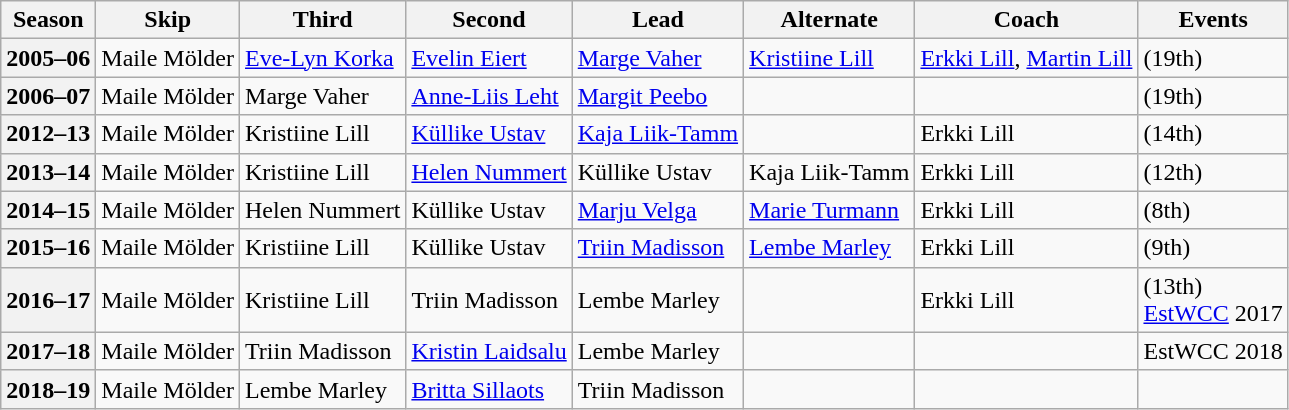<table class="wikitable">
<tr>
<th scope="col">Season</th>
<th scope="col">Skip</th>
<th scope="col">Third</th>
<th scope="col">Second</th>
<th scope="col">Lead</th>
<th scope="col">Alternate</th>
<th scope="col">Coach</th>
<th scope="col">Events</th>
</tr>
<tr>
<th scope="row">2005–06</th>
<td>Maile Mölder</td>
<td><a href='#'>Eve-Lyn Korka</a></td>
<td><a href='#'>Evelin Eiert</a></td>
<td><a href='#'>Marge Vaher</a></td>
<td><a href='#'>Kristiine Lill</a></td>
<td><a href='#'>Erkki Lill</a>, <a href='#'>Martin Lill</a></td>
<td> (19th)</td>
</tr>
<tr>
<th scope="row">2006–07</th>
<td>Maile Mölder</td>
<td>Marge Vaher</td>
<td><a href='#'>Anne-Liis Leht</a></td>
<td><a href='#'>Margit Peebo</a></td>
<td></td>
<td></td>
<td> (19th)</td>
</tr>
<tr>
<th scope="row">2012–13</th>
<td>Maile Mölder</td>
<td>Kristiine Lill</td>
<td><a href='#'>Küllike Ustav</a></td>
<td><a href='#'>Kaja Liik-Tamm</a></td>
<td></td>
<td>Erkki Lill</td>
<td> (14th)</td>
</tr>
<tr>
<th scope="row">2013–14</th>
<td>Maile Mölder</td>
<td>Kristiine Lill</td>
<td><a href='#'>Helen Nummert</a></td>
<td>Küllike Ustav</td>
<td>Kaja Liik-Tamm</td>
<td>Erkki Lill</td>
<td> (12th)</td>
</tr>
<tr>
<th scope="row">2014–15</th>
<td>Maile Mölder</td>
<td>Helen Nummert</td>
<td>Küllike Ustav</td>
<td><a href='#'>Marju Velga</a></td>
<td><a href='#'>Marie Turmann</a></td>
<td>Erkki Lill</td>
<td> (8th)</td>
</tr>
<tr>
<th scope="row">2015–16</th>
<td>Maile Mölder</td>
<td>Kristiine Lill</td>
<td>Küllike Ustav</td>
<td><a href='#'>Triin Madisson</a></td>
<td><a href='#'>Lembe Marley</a></td>
<td>Erkki Lill</td>
<td> (9th)</td>
</tr>
<tr>
<th scope="row">2016–17</th>
<td>Maile Mölder</td>
<td>Kristiine Lill</td>
<td>Triin Madisson</td>
<td>Lembe Marley</td>
<td></td>
<td>Erkki Lill</td>
<td> (13th)<br><a href='#'>EstWCC</a> 2017 </td>
</tr>
<tr>
<th scope="row">2017–18</th>
<td>Maile Mölder</td>
<td>Triin Madisson</td>
<td><a href='#'>Kristin Laidsalu</a></td>
<td>Lembe Marley</td>
<td></td>
<td></td>
<td>EstWCC 2018 </td>
</tr>
<tr>
<th scope="row">2018–19</th>
<td>Maile Mölder</td>
<td>Lembe Marley</td>
<td><a href='#'>Britta Sillaots</a></td>
<td>Triin Madisson</td>
<td></td>
<td></td>
<td></td>
</tr>
</table>
